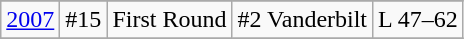<table class="wikitable" style="text-align:center">
<tr>
</tr>
<tr>
<td rowspan=1><a href='#'>2007</a></td>
<td>#15</td>
<td>First Round</td>
<td>#2 Vanderbilt</td>
<td>L 47–62</td>
</tr>
<tr style="text-align:center;">
</tr>
</table>
